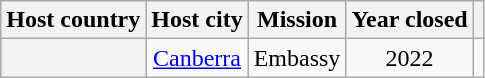<table class="wikitable plainrowheaders" style="text-align:center;">
<tr>
<th scope="col">Host country</th>
<th scope="col">Host city</th>
<th scope="col">Mission</th>
<th scope="col">Year closed</th>
<th scope="col"></th>
</tr>
<tr>
<th scope="row"></th>
<td><a href='#'>Canberra</a></td>
<td>Embassy</td>
<td>2022</td>
<td></td>
</tr>
</table>
